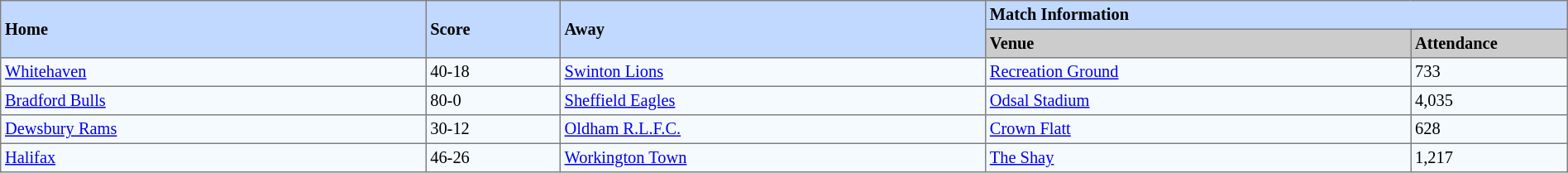<table border=1 style="border-collapse:collapse; font-size:85%; text-align:left;" cellpadding=3 cellspacing=0 width=100%>
<tr bgcolor=#C1D8FF>
<th rowspan=2 width=19%>Home</th>
<th rowspan=2 width=6%>Score</th>
<th rowspan=2 width=19%>Away</th>
<th colspan=6>Match Information</th>
</tr>
<tr bgcolor=#CCCCCC>
<th width=19%>Venue</th>
<th width=7%>Attendance</th>
</tr>
<tr bgcolor=#F5FAFF>
<td align=left> <a href='#'>Whitehaven</a></td>
<td>40-18</td>
<td align=left> <a href='#'>Swinton Lions</a></td>
<td><a href='#'>Recreation Ground</a></td>
<td>733</td>
</tr>
<tr bgcolor=#F5FAFF>
<td align=left> <a href='#'>Bradford Bulls</a></td>
<td>80-0</td>
<td align=left> <a href='#'>Sheffield Eagles</a></td>
<td><a href='#'>Odsal Stadium</a></td>
<td>4,035</td>
</tr>
<tr bgcolor=#F5FAFF>
<td align=left> <a href='#'>Dewsbury Rams</a></td>
<td>30-12</td>
<td align=left> <a href='#'>Oldham R.L.F.C.</a></td>
<td><a href='#'>Crown Flatt</a></td>
<td>628</td>
</tr>
<tr bgcolor=#F5FAFF>
<td align=left> <a href='#'>Halifax</a></td>
<td>46-26</td>
<td align=left> <a href='#'>Workington Town</a></td>
<td><a href='#'>The Shay</a></td>
<td>1,217</td>
</tr>
</table>
